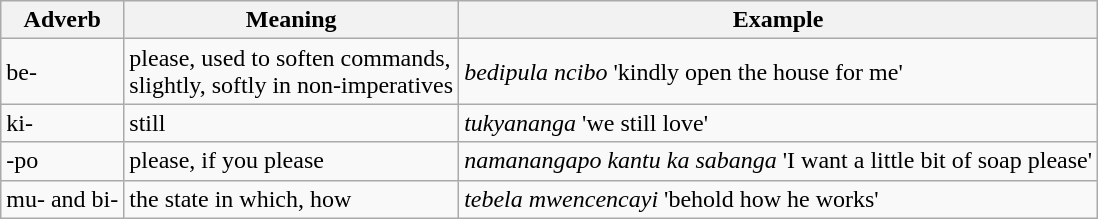<table class="wikitable">
<tr>
<th>Adverb</th>
<th>Meaning</th>
<th>Example</th>
</tr>
<tr>
<td>be-</td>
<td>please, used to soften commands,<br>slightly, softly in non-imperatives</td>
<td><em>bedipula ncibo</em> 'kindly open the house for me'</td>
</tr>
<tr>
<td>ki-</td>
<td>still</td>
<td><em>tukyananga</em> 'we still love'</td>
</tr>
<tr>
<td>-po</td>
<td>please, if you please</td>
<td><em>namanangapo kantu ka sabanga</em> 'I want a little bit of soap please'</td>
</tr>
<tr>
<td>mu- and bi-</td>
<td>the state in which, how</td>
<td><em>tebela mwencencayi</em> 'behold how he works'</td>
</tr>
</table>
